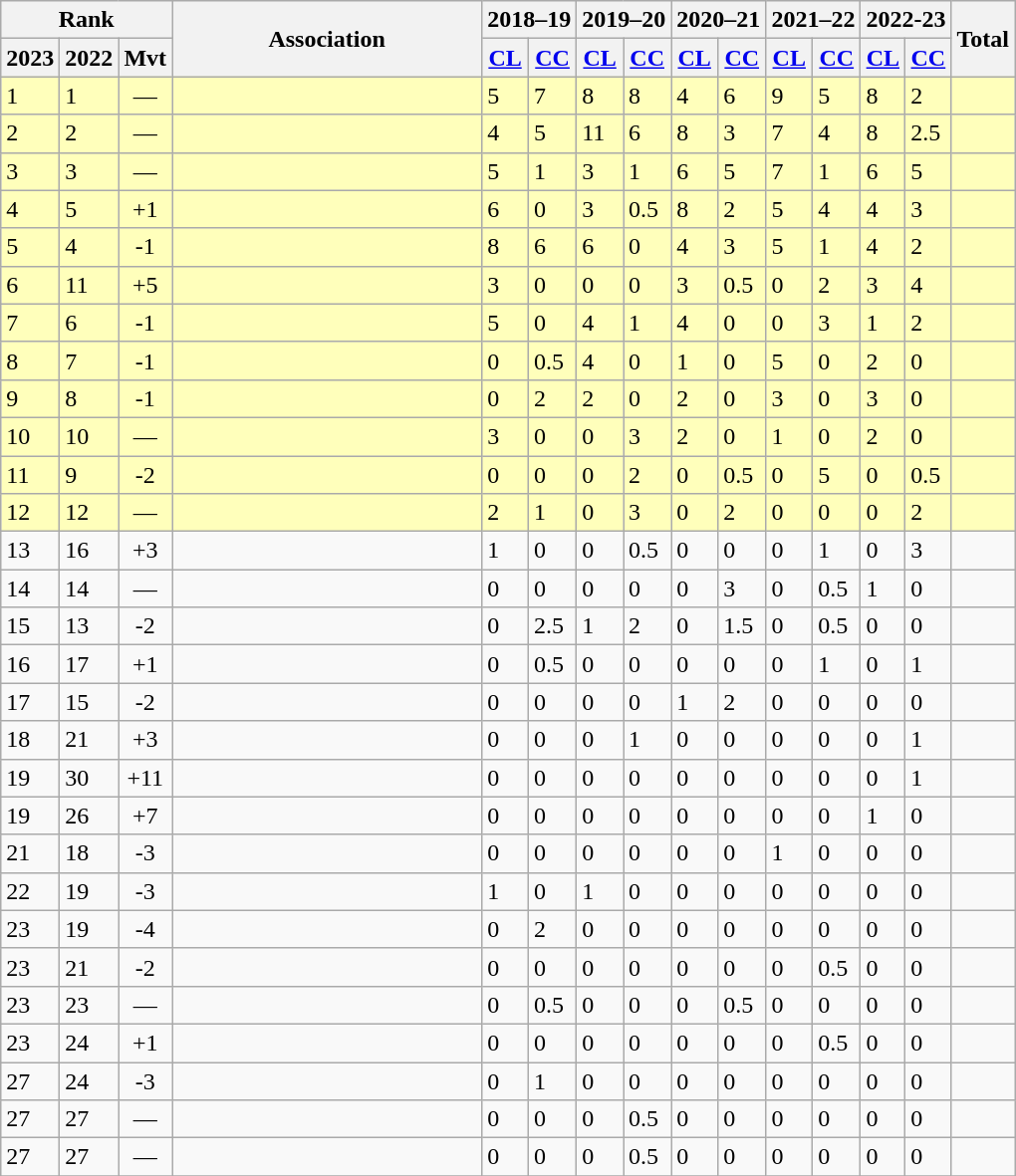<table class="wikitable">
<tr>
<th colspan=3>Rank</th>
<th rowspan=2 width=200>Association</th>
<th colspan=2>2018–19<br></th>
<th colspan=2>2019–20<br></th>
<th colspan=2>2020–21<br></th>
<th colspan=2>2021–22<br></th>
<th colspan=2>2022-23<br></th>
<th rowspan=2>Total</th>
</tr>
<tr>
<th>2023</th>
<th>2022</th>
<th>Mvt</th>
<th><a href='#'>CL</a></th>
<th><a href='#'>CC</a></th>
<th><a href='#'>CL</a></th>
<th><a href='#'>CC</a></th>
<th><a href='#'>CL</a></th>
<th><a href='#'>CC</a></th>
<th><a href='#'>CL</a></th>
<th><a href='#'>CC</a></th>
<th><a href='#'>CL</a></th>
<th><a href='#'>CC</a></th>
</tr>
<tr bgcolor=#FFFFBB>
<td>1</td>
<td>1</td>
<td align=center> —</td>
<td></td>
<td>5</td>
<td>7</td>
<td>8</td>
<td>8</td>
<td>4</td>
<td>6</td>
<td>9</td>
<td>5</td>
<td>8</td>
<td>2</td>
<td><strong></strong></td>
</tr>
<tr bgcolor=#FFFFBB>
<td>2</td>
<td>2</td>
<td align=center> —</td>
<td></td>
<td>4</td>
<td>5</td>
<td>11</td>
<td>6</td>
<td>8</td>
<td>3</td>
<td>7</td>
<td>4</td>
<td>8</td>
<td>2.5</td>
<td><strong></strong></td>
</tr>
<tr bgcolor=#FFFFBB>
<td>3</td>
<td>3</td>
<td align=center> —</td>
<td></td>
<td>5</td>
<td>1</td>
<td>3</td>
<td>1</td>
<td>6</td>
<td>5</td>
<td>7</td>
<td>1</td>
<td>6</td>
<td>5</td>
<td><strong></strong></td>
</tr>
<tr bgcolor=#FFFFBB>
<td>4</td>
<td>5</td>
<td align=center> +1</td>
<td></td>
<td>6</td>
<td>0</td>
<td>3</td>
<td>0.5</td>
<td>8</td>
<td>2</td>
<td>5</td>
<td>4</td>
<td>4</td>
<td>3</td>
<td><strong></strong></td>
</tr>
<tr bgcolor=#FFFFBB>
<td>5</td>
<td>4</td>
<td align=center> -1</td>
<td></td>
<td>8</td>
<td>6</td>
<td>6</td>
<td>0</td>
<td>4</td>
<td>3</td>
<td>5</td>
<td>1</td>
<td>4</td>
<td>2</td>
<td><strong></strong></td>
</tr>
<tr bgcolor=#FFFFBB>
<td>6</td>
<td>11</td>
<td align=center> +5</td>
<td></td>
<td>3</td>
<td>0</td>
<td>0</td>
<td>0</td>
<td>3</td>
<td>0.5</td>
<td>0</td>
<td>2</td>
<td>3</td>
<td>4</td>
<td><strong></strong></td>
</tr>
<tr bgcolor=#FFFFBB>
<td>7</td>
<td>6</td>
<td align=center> -1</td>
<td></td>
<td>5</td>
<td>0</td>
<td>4</td>
<td>1</td>
<td>4</td>
<td>0</td>
<td>0</td>
<td>3</td>
<td>1</td>
<td>2</td>
<td><strong></strong></td>
</tr>
<tr bgcolor=#FFFFBB>
<td>8</td>
<td>7</td>
<td align=center> -1</td>
<td></td>
<td>0</td>
<td>0.5</td>
<td>4</td>
<td>0</td>
<td>1</td>
<td>0</td>
<td>5</td>
<td>0</td>
<td>2</td>
<td>0</td>
<td><strong></strong></td>
</tr>
<tr bgcolor=#FFFFBB>
<td>9</td>
<td>8</td>
<td align=center> -1</td>
<td></td>
<td>0</td>
<td>2</td>
<td>2</td>
<td>0</td>
<td>2</td>
<td>0</td>
<td>3</td>
<td>0</td>
<td>3</td>
<td>0</td>
<td><strong></strong></td>
</tr>
<tr bgcolor=#FFFFBB>
<td>10</td>
<td>10</td>
<td align=center> —</td>
<td></td>
<td>3</td>
<td>0</td>
<td>0</td>
<td>3</td>
<td>2</td>
<td>0</td>
<td>1</td>
<td>0</td>
<td>2</td>
<td>0</td>
<td><strong></strong></td>
</tr>
<tr bgcolor=#FFFFBB>
<td>11</td>
<td>9</td>
<td align=center> -2</td>
<td></td>
<td>0</td>
<td>0</td>
<td>0</td>
<td>2</td>
<td>0</td>
<td>0.5</td>
<td>0</td>
<td>5</td>
<td>0</td>
<td>0.5</td>
<td><strong></strong></td>
</tr>
<tr bgcolor=#FFFFBB>
<td>12</td>
<td>12</td>
<td align=center> —</td>
<td></td>
<td>2</td>
<td>1</td>
<td>0</td>
<td>3</td>
<td>0</td>
<td>2</td>
<td>0</td>
<td>0</td>
<td>0</td>
<td>2</td>
<td><strong></strong></td>
</tr>
<tr>
<td>13</td>
<td>16</td>
<td align=center> +3</td>
<td></td>
<td>1</td>
<td>0</td>
<td>0</td>
<td>0.5</td>
<td>0</td>
<td>0</td>
<td>0</td>
<td>1</td>
<td>0</td>
<td>3</td>
<td><strong></strong></td>
</tr>
<tr>
<td>14</td>
<td>14</td>
<td align=center> —</td>
<td></td>
<td>0</td>
<td>0</td>
<td>0</td>
<td>0</td>
<td>0</td>
<td>3</td>
<td>0</td>
<td>0.5</td>
<td>1</td>
<td>0</td>
<td><strong></strong></td>
</tr>
<tr>
<td>15</td>
<td>13</td>
<td align=center> -2</td>
<td></td>
<td>0</td>
<td>2.5</td>
<td>1</td>
<td>2</td>
<td>0</td>
<td>1.5</td>
<td>0</td>
<td>0.5</td>
<td>0</td>
<td>0</td>
<td><strong></strong></td>
</tr>
<tr>
<td>16</td>
<td>17</td>
<td align=center> +1</td>
<td></td>
<td>0</td>
<td>0.5</td>
<td>0</td>
<td>0</td>
<td>0</td>
<td>0</td>
<td>0</td>
<td>1</td>
<td>0</td>
<td>1</td>
<td><strong></strong></td>
</tr>
<tr>
<td>17</td>
<td>15</td>
<td align=center> -2</td>
<td></td>
<td>0</td>
<td>0</td>
<td>0</td>
<td>0</td>
<td>1</td>
<td>2</td>
<td>0</td>
<td>0</td>
<td>0</td>
<td>0</td>
<td><strong></strong></td>
</tr>
<tr>
<td>18</td>
<td>21</td>
<td align=center> +3</td>
<td></td>
<td>0</td>
<td>0</td>
<td>0</td>
<td>1</td>
<td>0</td>
<td>0</td>
<td>0</td>
<td>0</td>
<td>0</td>
<td>1</td>
<td><strong></strong></td>
</tr>
<tr>
<td>19</td>
<td>30</td>
<td align=center> +11</td>
<td></td>
<td>0</td>
<td>0</td>
<td>0</td>
<td>0</td>
<td>0</td>
<td>0</td>
<td>0</td>
<td>0</td>
<td>0</td>
<td>1</td>
<td><strong></strong></td>
</tr>
<tr>
<td>19</td>
<td>26</td>
<td align=center> +7</td>
<td></td>
<td>0</td>
<td>0</td>
<td>0</td>
<td>0</td>
<td>0</td>
<td>0</td>
<td>0</td>
<td>0</td>
<td>1</td>
<td>0</td>
<td><strong></strong></td>
</tr>
<tr>
<td>21</td>
<td>18</td>
<td align=center> -3</td>
<td></td>
<td>0</td>
<td>0</td>
<td>0</td>
<td>0</td>
<td>0</td>
<td>0</td>
<td>1</td>
<td>0</td>
<td>0</td>
<td>0</td>
<td><strong></strong></td>
</tr>
<tr>
<td>22</td>
<td>19</td>
<td align=center> -3</td>
<td></td>
<td>1</td>
<td>0</td>
<td>1</td>
<td>0</td>
<td>0</td>
<td>0</td>
<td>0</td>
<td>0</td>
<td>0</td>
<td>0</td>
<td><strong></strong></td>
</tr>
<tr>
<td>23</td>
<td>19</td>
<td align=center> -4</td>
<td></td>
<td>0</td>
<td>2</td>
<td>0</td>
<td>0</td>
<td>0</td>
<td>0</td>
<td>0</td>
<td>0</td>
<td>0</td>
<td>0</td>
<td><strong></strong></td>
</tr>
<tr>
<td>23</td>
<td>21</td>
<td align=center> -2</td>
<td></td>
<td>0</td>
<td>0</td>
<td>0</td>
<td>0</td>
<td>0</td>
<td>0</td>
<td>0</td>
<td>0.5</td>
<td>0</td>
<td>0</td>
<td><strong></strong></td>
</tr>
<tr>
<td>23</td>
<td>23</td>
<td align=center> —</td>
<td></td>
<td>0</td>
<td>0.5</td>
<td>0</td>
<td>0</td>
<td>0</td>
<td>0.5</td>
<td>0</td>
<td>0</td>
<td>0</td>
<td>0</td>
<td><strong></strong></td>
</tr>
<tr>
<td>23</td>
<td>24</td>
<td align=center> +1</td>
<td></td>
<td>0</td>
<td>0</td>
<td>0</td>
<td>0</td>
<td>0</td>
<td>0</td>
<td>0</td>
<td>0.5</td>
<td>0</td>
<td>0</td>
<td><strong></strong></td>
</tr>
<tr>
<td>27</td>
<td>24</td>
<td align=center> -3</td>
<td></td>
<td>0</td>
<td>1</td>
<td>0</td>
<td>0</td>
<td>0</td>
<td>0</td>
<td>0</td>
<td>0</td>
<td>0</td>
<td>0</td>
<td><strong></strong></td>
</tr>
<tr>
<td>27</td>
<td>27</td>
<td align=center> —</td>
<td></td>
<td>0</td>
<td>0</td>
<td>0</td>
<td>0.5</td>
<td>0</td>
<td>0</td>
<td>0</td>
<td>0</td>
<td>0</td>
<td>0</td>
<td><strong></strong></td>
</tr>
<tr>
<td>27</td>
<td>27</td>
<td align=center> —</td>
<td></td>
<td>0</td>
<td>0</td>
<td>0</td>
<td>0.5</td>
<td>0</td>
<td>0</td>
<td>0</td>
<td>0</td>
<td>0</td>
<td>0</td>
<td><strong></strong></td>
</tr>
<tr>
</tr>
</table>
